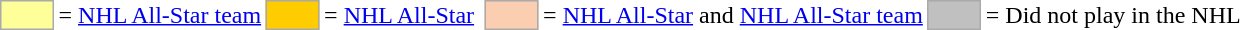<table>
<tr>
<td style="background-color:#FFFF99; border:1px solid #aaaaaa; width:2em;"></td>
<td>= <a href='#'>NHL All-Star team</a></td>
<td style="background-color:#FFCC00; border:1px solid #aaaaaa; width:2em;"></td>
<td>= <a href='#'>NHL All-Star</a></td>
<td></td>
<td style="background-color:#FBCEB1; border:1px solid #aaaaaa; width:2em;"></td>
<td>= <a href='#'>NHL All-Star</a>  and <a href='#'>NHL All-Star team</a></td>
<td style="background-color:#C0C0C0; border:1px solid #aaaaaa; width:2em;"></td>
<td>= Did not play in the NHL</td>
</tr>
</table>
